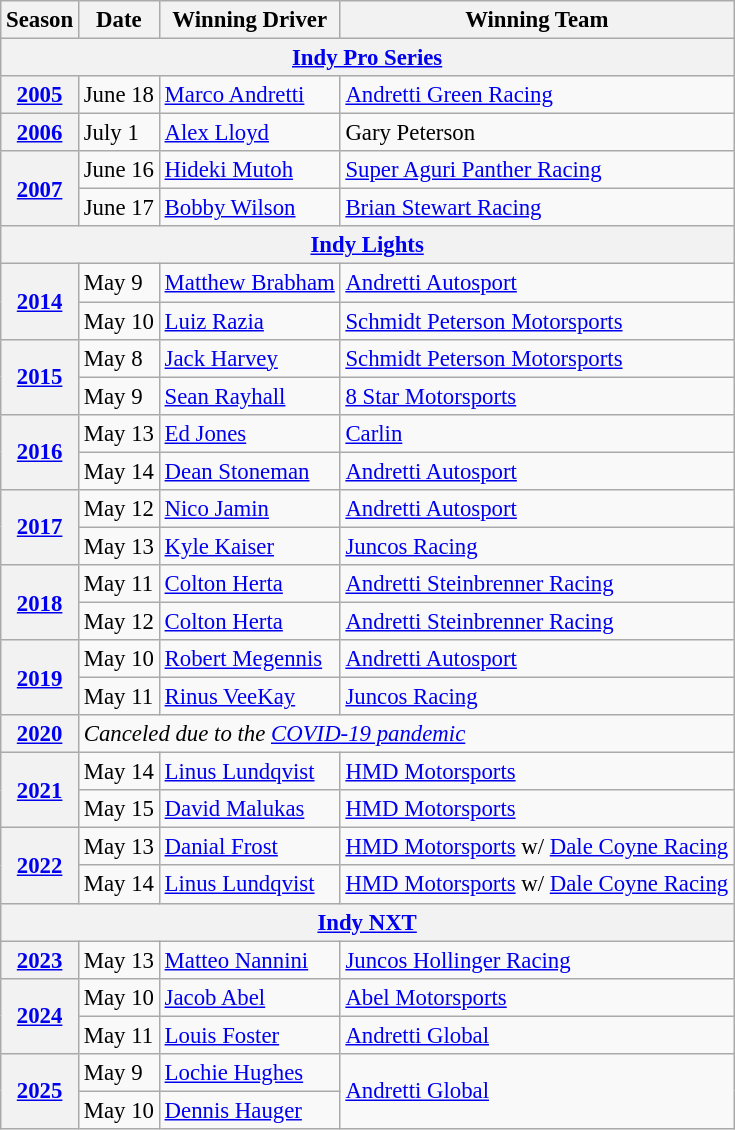<table class="wikitable" style="font-size: 95%;">
<tr>
<th>Season</th>
<th>Date</th>
<th>Winning Driver</th>
<th>Winning Team</th>
</tr>
<tr>
<th colspan=4><a href='#'>Indy Pro Series</a></th>
</tr>
<tr>
<th><a href='#'>2005</a></th>
<td>June 18</td>
<td> <a href='#'>Marco Andretti</a></td>
<td><a href='#'>Andretti Green Racing</a></td>
</tr>
<tr>
<th><a href='#'>2006</a></th>
<td>July 1</td>
<td> <a href='#'>Alex Lloyd</a></td>
<td>Gary Peterson</td>
</tr>
<tr>
<th rowspan=2><a href='#'>2007</a></th>
<td>June 16</td>
<td> <a href='#'>Hideki Mutoh</a></td>
<td><a href='#'>Super Aguri Panther Racing</a></td>
</tr>
<tr>
<td>June 17</td>
<td> <a href='#'>Bobby Wilson</a></td>
<td><a href='#'>Brian Stewart Racing</a></td>
</tr>
<tr>
<th colspan=4><a href='#'>Indy Lights</a></th>
</tr>
<tr>
<th rowspan=2><a href='#'>2014</a></th>
<td>May 9</td>
<td> <a href='#'>Matthew Brabham</a></td>
<td><a href='#'>Andretti Autosport</a></td>
</tr>
<tr>
<td>May 10</td>
<td> <a href='#'>Luiz Razia</a></td>
<td><a href='#'>Schmidt Peterson Motorsports</a></td>
</tr>
<tr>
<th rowspan=2><a href='#'>2015</a></th>
<td>May 8</td>
<td> <a href='#'>Jack Harvey</a></td>
<td><a href='#'>Schmidt Peterson Motorsports</a></td>
</tr>
<tr>
<td>May 9</td>
<td> <a href='#'>Sean Rayhall</a></td>
<td><a href='#'>8 Star Motorsports</a></td>
</tr>
<tr>
<th rowspan=2><a href='#'>2016</a></th>
<td>May 13</td>
<td> <a href='#'>Ed Jones</a></td>
<td><a href='#'>Carlin</a></td>
</tr>
<tr>
<td>May 14</td>
<td> <a href='#'>Dean Stoneman</a></td>
<td><a href='#'>Andretti Autosport</a></td>
</tr>
<tr>
<th rowspan=2><a href='#'>2017</a></th>
<td>May 12</td>
<td> <a href='#'>Nico Jamin</a></td>
<td><a href='#'>Andretti Autosport</a></td>
</tr>
<tr>
<td>May 13</td>
<td> <a href='#'>Kyle Kaiser</a></td>
<td><a href='#'>Juncos Racing</a></td>
</tr>
<tr>
<th rowspan="2"><a href='#'>2018</a></th>
<td>May 11</td>
<td> <a href='#'>Colton Herta</a></td>
<td><a href='#'>Andretti Steinbrenner Racing</a></td>
</tr>
<tr>
<td>May 12</td>
<td> <a href='#'>Colton Herta</a></td>
<td><a href='#'>Andretti Steinbrenner Racing</a></td>
</tr>
<tr>
<th rowspan="2"><a href='#'>2019</a></th>
<td>May 10</td>
<td> <a href='#'>Robert Megennis</a></td>
<td><a href='#'>Andretti Autosport</a></td>
</tr>
<tr>
<td>May 11</td>
<td> <a href='#'>Rinus VeeKay</a></td>
<td><a href='#'>Juncos Racing</a></td>
</tr>
<tr>
<th><a href='#'>2020</a></th>
<td colspan="3"><em>Canceled due to the <a href='#'>COVID-19 pandemic</a></em></td>
</tr>
<tr>
<th rowspan="2"><a href='#'>2021</a></th>
<td>May 14</td>
<td> <a href='#'>Linus Lundqvist</a></td>
<td><a href='#'>HMD Motorsports</a></td>
</tr>
<tr>
<td>May 15</td>
<td> <a href='#'>David Malukas</a></td>
<td><a href='#'>HMD Motorsports</a></td>
</tr>
<tr>
<th rowspan="2"><a href='#'>2022</a></th>
<td>May 13</td>
<td> <a href='#'>Danial Frost</a></td>
<td><a href='#'>HMD Motorsports</a> w/ <a href='#'>Dale Coyne Racing</a></td>
</tr>
<tr>
<td>May 14</td>
<td> <a href='#'>Linus Lundqvist</a></td>
<td><a href='#'>HMD Motorsports</a> w/ <a href='#'>Dale Coyne Racing</a></td>
</tr>
<tr>
<th colspan="4"><a href='#'>Indy NXT</a></th>
</tr>
<tr>
<th><a href='#'>2023</a></th>
<td>May 13</td>
<td> <a href='#'>Matteo Nannini</a></td>
<td><a href='#'>Juncos Hollinger Racing</a></td>
</tr>
<tr>
<th rowspan="2"><a href='#'>2024</a></th>
<td>May 10</td>
<td> <a href='#'>Jacob Abel</a></td>
<td><a href='#'>Abel Motorsports</a></td>
</tr>
<tr>
<td>May 11</td>
<td> <a href='#'>Louis Foster</a></td>
<td><a href='#'>Andretti Global</a></td>
</tr>
<tr>
<th rowspan="2"><a href='#'>2025</a></th>
<td>May 9</td>
<td> <a href='#'>Lochie Hughes</a></td>
<td rowspan="2"><a href='#'>Andretti Global</a></td>
</tr>
<tr>
<td>May 10</td>
<td> <a href='#'>Dennis Hauger</a></td>
</tr>
</table>
